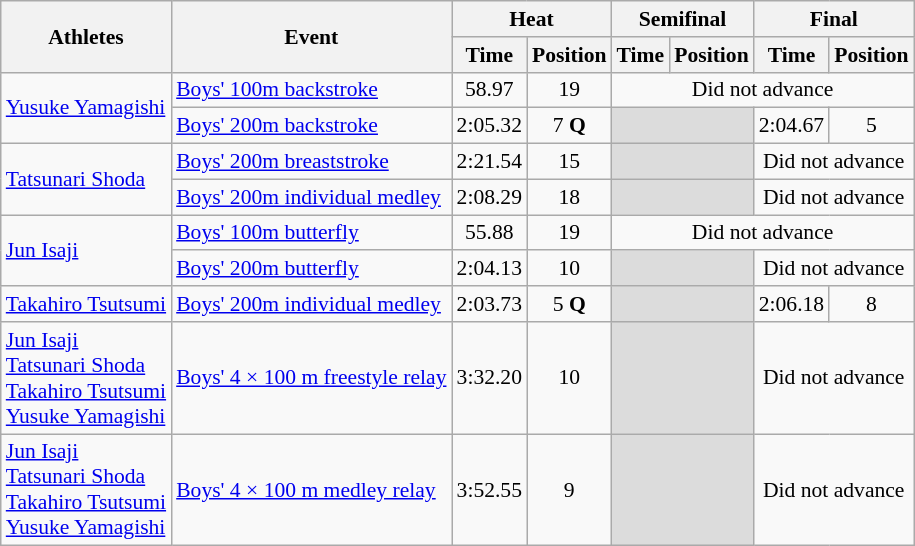<table class="wikitable" border="1" style="font-size:90%">
<tr>
<th rowspan=2>Athletes</th>
<th rowspan=2>Event</th>
<th colspan=2>Heat</th>
<th colspan=2>Semifinal</th>
<th colspan=2>Final</th>
</tr>
<tr>
<th>Time</th>
<th>Position</th>
<th>Time</th>
<th>Position</th>
<th>Time</th>
<th>Position</th>
</tr>
<tr>
<td rowspan=2><a href='#'>Yusuke Yamagishi</a></td>
<td><a href='#'>Boys' 100m backstroke</a></td>
<td align=center>58.97</td>
<td align=center>19</td>
<td colspan="4" align=center>Did not advance</td>
</tr>
<tr>
<td><a href='#'>Boys' 200m backstroke</a></td>
<td align=center>2:05.32</td>
<td align=center>7 <strong>Q</strong></td>
<td colspan=2 bgcolor=#DCDCDC></td>
<td align=center>2:04.67</td>
<td align=center>5</td>
</tr>
<tr>
<td rowspan=2><a href='#'>Tatsunari Shoda</a></td>
<td><a href='#'>Boys' 200m breaststroke</a></td>
<td align=center>2:21.54</td>
<td align=center>15</td>
<td colspan=2 bgcolor=#DCDCDC></td>
<td colspan="2" align=center>Did not advance</td>
</tr>
<tr>
<td><a href='#'>Boys' 200m individual medley</a></td>
<td align=center>2:08.29</td>
<td align=center>18</td>
<td colspan=2 bgcolor=#DCDCDC></td>
<td colspan="2" align=center>Did not advance</td>
</tr>
<tr>
<td rowspan=2><a href='#'>Jun Isaji</a></td>
<td><a href='#'>Boys' 100m butterfly</a></td>
<td align=center>55.88</td>
<td align=center>19</td>
<td colspan="4" align=center>Did not advance</td>
</tr>
<tr>
<td><a href='#'>Boys' 200m butterfly</a></td>
<td align=center>2:04.13</td>
<td align=center>10</td>
<td colspan=2 bgcolor=#DCDCDC></td>
<td colspan="2" align=center>Did not advance</td>
</tr>
<tr>
<td rowspan=1><a href='#'>Takahiro Tsutsumi</a></td>
<td><a href='#'>Boys' 200m individual medley</a></td>
<td align=center>2:03.73</td>
<td align=center>5 <strong>Q</strong></td>
<td colspan=2 bgcolor=#DCDCDC></td>
<td align=center>2:06.18</td>
<td align=center>8</td>
</tr>
<tr>
<td><a href='#'>Jun Isaji</a><br><a href='#'>Tatsunari Shoda</a><br><a href='#'>Takahiro Tsutsumi</a><br><a href='#'>Yusuke Yamagishi</a></td>
<td><a href='#'>Boys' 4 × 100 m freestyle relay</a></td>
<td align=center>3:32.20</td>
<td align=center>10</td>
<td colspan=2 bgcolor=#DCDCDC></td>
<td colspan="2" align=center>Did not advance</td>
</tr>
<tr>
<td><a href='#'>Jun Isaji</a><br><a href='#'>Tatsunari Shoda</a><br><a href='#'>Takahiro Tsutsumi</a><br><a href='#'>Yusuke Yamagishi</a></td>
<td><a href='#'>Boys' 4 × 100 m medley relay</a></td>
<td align=center>3:52.55</td>
<td align=center>9</td>
<td colspan=2 bgcolor=#DCDCDC></td>
<td colspan="2" align=center>Did not advance</td>
</tr>
</table>
